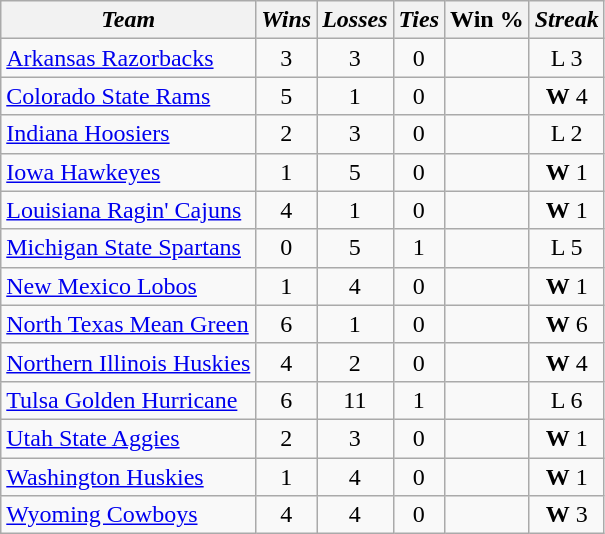<table class="wikitable" style="text-align: center">
<tr>
<th><em>Team</em></th>
<th><em>Wins</em></th>
<th><em>Losses</em></th>
<th><em>Ties</em></th>
<th>Win %</th>
<th><em>Streak</em></th>
</tr>
<tr>
<td align=left><a href='#'>Arkansas Razorbacks</a></td>
<td>3</td>
<td>3</td>
<td>0</td>
<td></td>
<td>L 3</td>
</tr>
<tr>
<td align=left><a href='#'>Colorado State Rams</a></td>
<td>5</td>
<td>1</td>
<td>0</td>
<td></td>
<td><strong>W</strong> 4</td>
</tr>
<tr>
<td align=left><a href='#'>Indiana Hoosiers</a></td>
<td>2</td>
<td>3</td>
<td>0</td>
<td></td>
<td>L 2</td>
</tr>
<tr>
<td align=left><a href='#'>Iowa Hawkeyes</a></td>
<td>1</td>
<td>5</td>
<td>0</td>
<td></td>
<td><strong>W</strong> 1</td>
</tr>
<tr>
<td align=left><a href='#'>Louisiana Ragin' Cajuns</a></td>
<td>4</td>
<td>1</td>
<td>0</td>
<td></td>
<td><strong>W</strong> 1</td>
</tr>
<tr>
<td align=left><a href='#'>Michigan State Spartans</a></td>
<td>0</td>
<td>5</td>
<td>1</td>
<td></td>
<td>L 5</td>
</tr>
<tr>
<td align=left><a href='#'>New Mexico Lobos</a></td>
<td>1</td>
<td>4</td>
<td>0</td>
<td></td>
<td><strong>W</strong> 1</td>
</tr>
<tr>
<td align=left><a href='#'>North Texas Mean Green</a></td>
<td>6</td>
<td>1</td>
<td>0</td>
<td></td>
<td><strong>W</strong> 6</td>
</tr>
<tr>
<td align=left><a href='#'>Northern Illinois Huskies</a></td>
<td>4</td>
<td>2</td>
<td>0</td>
<td></td>
<td><strong>W</strong> 4</td>
</tr>
<tr>
<td align=left><a href='#'>Tulsa Golden Hurricane</a></td>
<td>6</td>
<td>11</td>
<td>1</td>
<td></td>
<td>L 6</td>
</tr>
<tr>
<td align=left><a href='#'>Utah State Aggies</a></td>
<td>2</td>
<td>3</td>
<td>0</td>
<td></td>
<td><strong>W</strong> 1</td>
</tr>
<tr>
<td align=left><a href='#'>Washington Huskies</a></td>
<td>1</td>
<td>4</td>
<td>0</td>
<td></td>
<td><strong>W</strong> 1</td>
</tr>
<tr>
<td align=left><a href='#'>Wyoming Cowboys</a></td>
<td>4</td>
<td>4</td>
<td>0</td>
<td></td>
<td><strong>W</strong> 3</td>
</tr>
</table>
